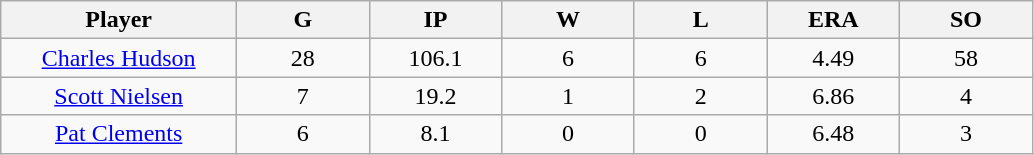<table class="wikitable sortable">
<tr>
<th bgcolor="#DDDDFF" width="16%">Player</th>
<th bgcolor="#DDDDFF" width="9%">G</th>
<th bgcolor="#DDDDFF" width="9%">IP</th>
<th bgcolor="#DDDDFF" width="9%">W</th>
<th bgcolor="#DDDDFF" width="9%">L</th>
<th bgcolor="#DDDDFF" width="9%">ERA</th>
<th bgcolor="#DDDDFF" width="9%">SO</th>
</tr>
<tr align="center">
<td><a href='#'>Charles Hudson</a></td>
<td>28</td>
<td>106.1</td>
<td>6</td>
<td>6</td>
<td>4.49</td>
<td>58</td>
</tr>
<tr align="center">
<td><a href='#'>Scott Nielsen</a></td>
<td>7</td>
<td>19.2</td>
<td>1</td>
<td>2</td>
<td>6.86</td>
<td>4</td>
</tr>
<tr align="center">
<td><a href='#'>Pat Clements</a></td>
<td>6</td>
<td>8.1</td>
<td>0</td>
<td>0</td>
<td>6.48</td>
<td>3</td>
</tr>
</table>
